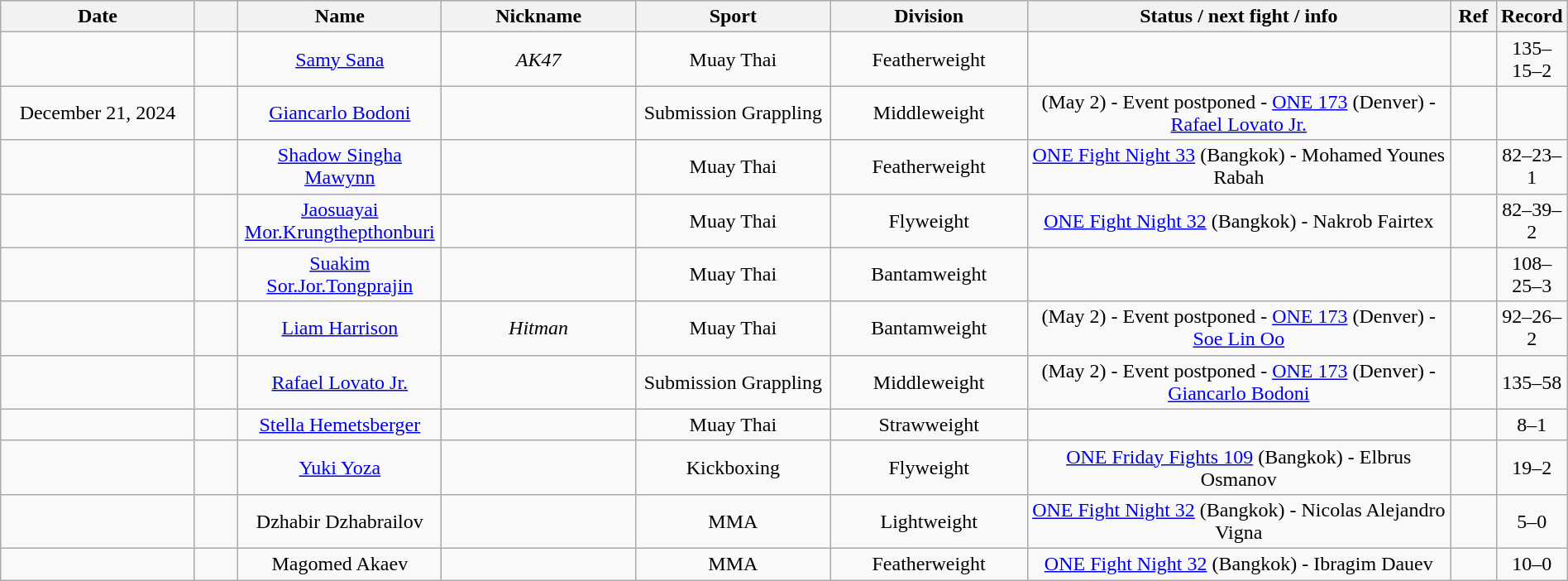<table class="wikitable sortable" width="100%" style="text-align:center">
<tr>
<th width=13%>Date</th>
<th width=3%></th>
<th width=13%>Name</th>
<th width=13%>Nickname</th>
<th width=13%>Sport</th>
<th width=13%>Division</th>
<th width=29%>Status / next fight / info</th>
<th width=3%>Ref</th>
<th width=14%>Record</th>
</tr>
<tr>
<td></td>
<td></td>
<td><a href='#'>Samy Sana</a></td>
<td><em>AK47</em></td>
<td>Muay Thai</td>
<td>Featherweight</td>
<td></td>
<td></td>
<td>135–15–2</td>
</tr>
<tr>
<td>December 21, 2024</td>
<td></td>
<td><a href='#'>Giancarlo Bodoni</a></td>
<td></td>
<td>Submission Grappling</td>
<td>Middleweight</td>
<td>(May 2) - Event postponed - <a href='#'>ONE 173</a> (Denver) - <a href='#'>Rafael Lovato Jr.</a></td>
<td></td>
<td></td>
</tr>
<tr>
<td></td>
<td></td>
<td><a href='#'>Shadow Singha Mawynn</a></td>
<td></td>
<td>Muay Thai</td>
<td>Featherweight</td>
<td><a href='#'>ONE Fight Night 33</a> (Bangkok) - Mohamed Younes Rabah</td>
<td></td>
<td>82–23–1</td>
</tr>
<tr>
<td></td>
<td></td>
<td><a href='#'>Jaosuayai Mor.Krungthepthonburi</a></td>
<td></td>
<td>Muay Thai</td>
<td>Flyweight</td>
<td><a href='#'>ONE Fight Night 32</a> (Bangkok) - Nakrob Fairtex</td>
<td></td>
<td>82–39–2</td>
</tr>
<tr>
<td></td>
<td></td>
<td><a href='#'>Suakim Sor.Jor.Tongprajin</a></td>
<td></td>
<td>Muay Thai</td>
<td>Bantamweight</td>
<td></td>
<td></td>
<td>108–25–3</td>
</tr>
<tr>
<td></td>
<td></td>
<td><a href='#'>Liam Harrison</a></td>
<td><em>Hitman</em></td>
<td>Muay Thai</td>
<td>Bantamweight</td>
<td>(May 2) - Event postponed - <a href='#'>ONE 173</a> (Denver) - <a href='#'>Soe Lin Oo</a></td>
<td></td>
<td>92–26–2</td>
</tr>
<tr>
<td></td>
<td></td>
<td><a href='#'>Rafael Lovato Jr.</a></td>
<td></td>
<td>Submission Grappling</td>
<td>Middleweight</td>
<td>(May 2) - Event postponed - <a href='#'>ONE 173</a> (Denver) - <a href='#'>Giancarlo Bodoni</a></td>
<td></td>
<td>135–58</td>
</tr>
<tr>
<td></td>
<td></td>
<td><a href='#'>Stella Hemetsberger</a></td>
<td></td>
<td>Muay Thai</td>
<td>Strawweight</td>
<td></td>
<td></td>
<td>8–1</td>
</tr>
<tr>
<td></td>
<td></td>
<td><a href='#'>Yuki Yoza</a></td>
<td></td>
<td>Kickboxing</td>
<td>Flyweight</td>
<td><a href='#'>ONE Friday Fights 109</a> (Bangkok) - Elbrus Osmanov</td>
<td></td>
<td>19–2</td>
</tr>
<tr>
<td></td>
<td></td>
<td>Dzhabir Dzhabrailov</td>
<td></td>
<td>MMA</td>
<td>Lightweight</td>
<td><a href='#'>ONE Fight Night 32</a> (Bangkok) - Nicolas Alejandro Vigna</td>
<td></td>
<td>5–0</td>
</tr>
<tr>
<td></td>
<td></td>
<td>Magomed Akaev</td>
<td></td>
<td>MMA</td>
<td>Featherweight</td>
<td><a href='#'>ONE Fight Night 32</a> (Bangkok) - Ibragim Dauev</td>
<td></td>
<td>10–0</td>
</tr>
</table>
